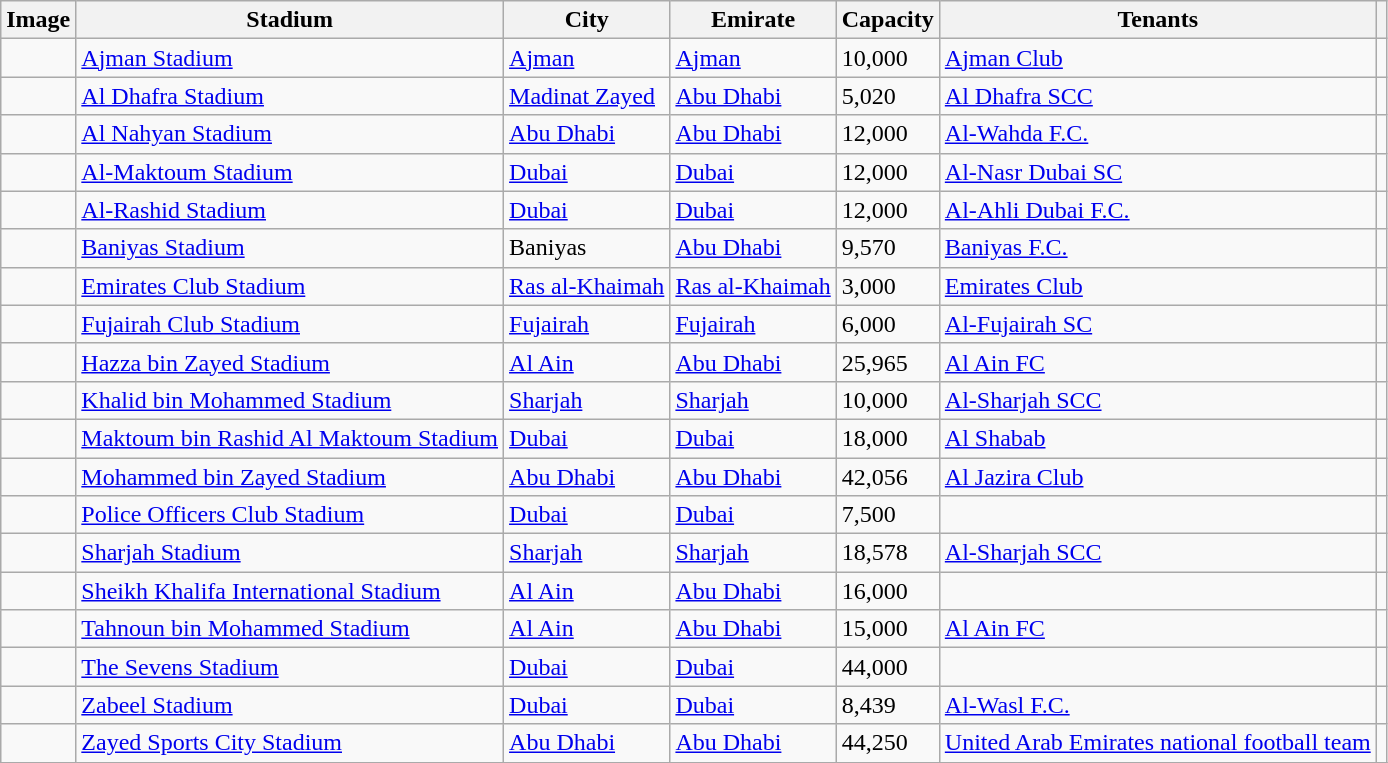<table class="wikitable plainrowheaders sortable">
<tr>
<th scope="col">Image</th>
<th scope="col">Stadium</th>
<th scope="col">City</th>
<th scope="col">Emirate</th>
<th scope="col">Capacity</th>
<th scope="col">Tenants</th>
<th scope="col" class="unsortable"></th>
</tr>
<tr>
<td></td>
<td><a href='#'>Ajman Stadium</a></td>
<td><a href='#'>Ajman</a></td>
<td><a href='#'>Ajman</a></td>
<td>10,000</td>
<td><a href='#'>Ajman Club</a></td>
<td></td>
</tr>
<tr>
<td></td>
<td><a href='#'>Al Dhafra Stadium</a></td>
<td><a href='#'>Madinat Zayed</a></td>
<td><a href='#'>Abu Dhabi</a></td>
<td>5,020</td>
<td><a href='#'>Al Dhafra SCC</a></td>
<td></td>
</tr>
<tr>
<td><br></td>
<td><a href='#'>Al Nahyan Stadium</a></td>
<td><a href='#'>Abu Dhabi</a></td>
<td><a href='#'>Abu Dhabi</a></td>
<td>12,000</td>
<td><a href='#'>Al-Wahda F.C.</a></td>
<td></td>
</tr>
<tr>
<td><br></td>
<td><a href='#'>Al-Maktoum Stadium</a></td>
<td><a href='#'>Dubai</a></td>
<td><a href='#'>Dubai</a></td>
<td>12,000</td>
<td><a href='#'>Al-Nasr Dubai SC</a></td>
<td></td>
</tr>
<tr>
<td><br></td>
<td><a href='#'>Al-Rashid Stadium</a></td>
<td><a href='#'>Dubai</a></td>
<td><a href='#'>Dubai</a></td>
<td>12,000</td>
<td><a href='#'>Al-Ahli Dubai F.C.</a></td>
<td></td>
</tr>
<tr>
<td></td>
<td><a href='#'>Baniyas Stadium</a></td>
<td>Baniyas</td>
<td><a href='#'>Abu Dhabi</a></td>
<td>9,570</td>
<td><a href='#'>Baniyas F.C.</a></td>
<td></td>
</tr>
<tr>
<td></td>
<td><a href='#'>Emirates Club Stadium</a></td>
<td><a href='#'>Ras al-Khaimah</a></td>
<td><a href='#'>Ras al-Khaimah</a></td>
<td>3,000</td>
<td><a href='#'>Emirates Club</a></td>
<td></td>
</tr>
<tr>
<td></td>
<td><a href='#'>Fujairah Club Stadium</a></td>
<td><a href='#'>Fujairah</a></td>
<td><a href='#'>Fujairah</a></td>
<td>6,000</td>
<td><a href='#'>Al-Fujairah SC</a></td>
<td></td>
</tr>
<tr>
<td></td>
<td><a href='#'>Hazza bin Zayed Stadium</a></td>
<td><a href='#'>Al Ain</a></td>
<td><a href='#'>Abu Dhabi</a></td>
<td>25,965</td>
<td><a href='#'>Al Ain FC</a></td>
<td></td>
</tr>
<tr>
<td></td>
<td><a href='#'>Khalid bin Mohammed Stadium</a></td>
<td><a href='#'>Sharjah</a></td>
<td><a href='#'>Sharjah</a></td>
<td>10,000</td>
<td><a href='#'>Al-Sharjah SCC</a></td>
<td></td>
</tr>
<tr>
<td></td>
<td><a href='#'>Maktoum bin Rashid Al Maktoum Stadium</a></td>
<td><a href='#'>Dubai</a></td>
<td><a href='#'>Dubai</a></td>
<td>18,000</td>
<td><a href='#'>Al Shabab</a></td>
<td></td>
</tr>
<tr>
<td><br></td>
<td><a href='#'>Mohammed bin Zayed Stadium</a></td>
<td><a href='#'>Abu Dhabi</a></td>
<td><a href='#'>Abu Dhabi</a></td>
<td>42,056</td>
<td><a href='#'>Al Jazira Club</a></td>
<td></td>
</tr>
<tr>
<td></td>
<td><a href='#'>Police Officers Club Stadium</a></td>
<td><a href='#'>Dubai</a></td>
<td><a href='#'>Dubai</a></td>
<td>7,500</td>
<td></td>
<td></td>
</tr>
<tr>
<td></td>
<td><a href='#'>Sharjah Stadium</a></td>
<td><a href='#'>Sharjah</a></td>
<td><a href='#'>Sharjah</a></td>
<td>18,578</td>
<td><a href='#'>Al-Sharjah SCC</a></td>
<td></td>
</tr>
<tr>
<td><br></td>
<td><a href='#'>Sheikh Khalifa International Stadium</a></td>
<td><a href='#'>Al Ain</a></td>
<td><a href='#'>Abu Dhabi</a></td>
<td>16,000</td>
<td></td>
<td></td>
</tr>
<tr>
<td></td>
<td><a href='#'>Tahnoun bin Mohammed Stadium</a></td>
<td><a href='#'>Al Ain</a></td>
<td><a href='#'>Abu Dhabi</a></td>
<td>15,000</td>
<td><a href='#'>Al Ain FC</a></td>
<td></td>
</tr>
<tr>
<td></td>
<td><a href='#'>The Sevens Stadium</a></td>
<td><a href='#'>Dubai</a></td>
<td><a href='#'>Dubai</a></td>
<td>44,000</td>
<td></td>
<td></td>
</tr>
<tr>
<td></td>
<td><a href='#'>Zabeel Stadium</a></td>
<td><a href='#'>Dubai</a></td>
<td><a href='#'>Dubai</a></td>
<td>8,439</td>
<td><a href='#'>Al-Wasl F.C.</a></td>
<td></td>
</tr>
<tr>
<td><br></td>
<td><a href='#'>Zayed Sports City Stadium</a></td>
<td><a href='#'>Abu Dhabi</a></td>
<td><a href='#'>Abu Dhabi</a></td>
<td>44,250</td>
<td><a href='#'>United Arab Emirates national football team</a></td>
<td></td>
</tr>
<tr>
</tr>
</table>
